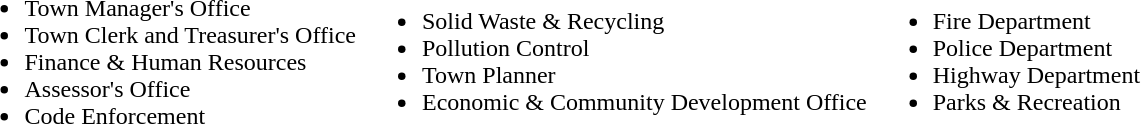<table>
<tr>
<td><br><ul><li>Town Manager's Office</li><li>Town Clerk and Treasurer's Office</li><li>Finance & Human Resources</li><li>Assessor's Office</li><li>Code Enforcement</li></ul></td>
<td><br><ul><li>Solid Waste & Recycling</li><li>Pollution Control</li><li>Town Planner</li><li>Economic & Community Development Office</li></ul></td>
<td><br><ul><li>Fire Department</li><li>Police Department</li><li>Highway Department</li><li>Parks & Recreation</li></ul></td>
<td></td>
</tr>
</table>
